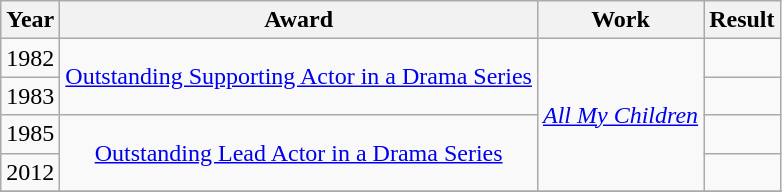<table class="wikitable sortable">
<tr>
<th scope="col" style="style=;"width:2;">Year</th>
<th scope="col" style="style=;"width:2;">Award</th>
<th scope="col" style="style=;"width:2;">Work</th>
<th scope="col" style="style=;"width:3%;">Result</th>
</tr>
<tr>
<td>1982</td>
<td rowspan=2 style="text-align:center"><a href='#'>Outstanding Supporting Actor in a Drama Series</a></td>
<td rowspan=4 style="text-align:center"><em><a href='#'>All My Children</a></em></td>
<td></td>
</tr>
<tr>
<td>1983</td>
<td></td>
</tr>
<tr>
<td>1985</td>
<td rowspan=2 style="text-align:center"><a href='#'>Outstanding Lead Actor in a Drama Series</a></td>
<td></td>
</tr>
<tr>
<td>2012</td>
<td></td>
</tr>
<tr>
</tr>
</table>
